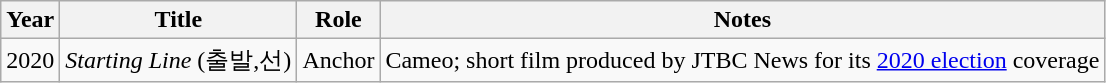<table class="wikitable">
<tr>
<th>Year</th>
<th>Title</th>
<th>Role</th>
<th>Notes</th>
</tr>
<tr>
<td>2020</td>
<td><em>Starting Line</em> (출발,선)</td>
<td>Anchor</td>
<td>Cameo; short film produced by JTBC News for its <a href='#'>2020 election</a> coverage</td>
</tr>
</table>
